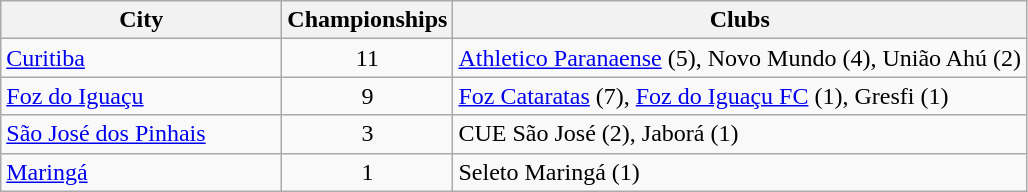<table class="wikitable">
<tr>
<th style="width:180px">City</th>
<th>Championships</th>
<th>Clubs</th>
</tr>
<tr>
<td> <a href='#'>Curitiba</a></td>
<td align="center">11</td>
<td><a href='#'>Athletico Paranaense</a> (5), Novo Mundo (4), União Ahú (2)</td>
</tr>
<tr>
<td> <a href='#'>Foz do Iguaçu</a></td>
<td align="center">9</td>
<td><a href='#'>Foz Cataratas</a> (7), <a href='#'>Foz do Iguaçu FC</a> (1), Gresfi (1)</td>
</tr>
<tr>
<td> <a href='#'>São José dos Pinhais</a></td>
<td align="center">3</td>
<td>CUE São José (2), Jaborá (1)</td>
</tr>
<tr>
<td> <a href='#'>Maringá</a></td>
<td align="center">1</td>
<td>Seleto Maringá (1)</td>
</tr>
</table>
